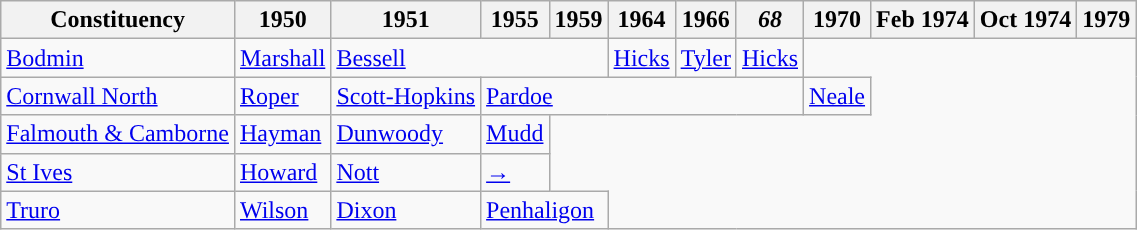<table class="wikitable">
<tr>
<th>Constituency</th>
<th>1950</th>
<th>1951</th>
<th>1955</th>
<th>1959</th>
<th>1964</th>
<th>1966</th>
<th><em>68</em></th>
<th>1970</th>
<th>Feb 1974</th>
<th>Oct 1974</th>
<th>1979</th>
</tr>
<tr>
<td><a href='#'>Bodmin</a></td>
<td><a href='#'>Marshall</a></td>
<td colspan="3"><a href='#'>Bessell</a></td>
<td><a href='#'>Hicks</a></td>
<td><a href='#'>Tyler</a></td>
<td><a href='#'>Hicks</a></td>
</tr>
<tr>
<td><a href='#'>Cornwall North</a></td>
<td><a href='#'>Roper</a></td>
<td><a href='#'>Scott-Hopkins</a></td>
<td colspan="5"><a href='#'>Pardoe</a></td>
<td><a href='#'>Neale</a></td>
</tr>
<tr>
<td><a href='#'>Falmouth & Camborne</a></td>
<td><a href='#'>Hayman</a></td>
<td><a href='#'>Dunwoody</a></td>
<td><a href='#'>Mudd</a></td>
</tr>
<tr>
<td><a href='#'>St Ives</a></td>
<td><a href='#'>Howard</a></td>
<td><a href='#'>Nott</a></td>
<td><a href='#'>→</a></td>
</tr>
<tr>
<td><a href='#'>Truro</a></td>
<td><a href='#'>Wilson</a></td>
<td><a href='#'>Dixon</a></td>
<td colspan="2"><a href='#'>Penhaligon</a></td>
</tr>
</table>
